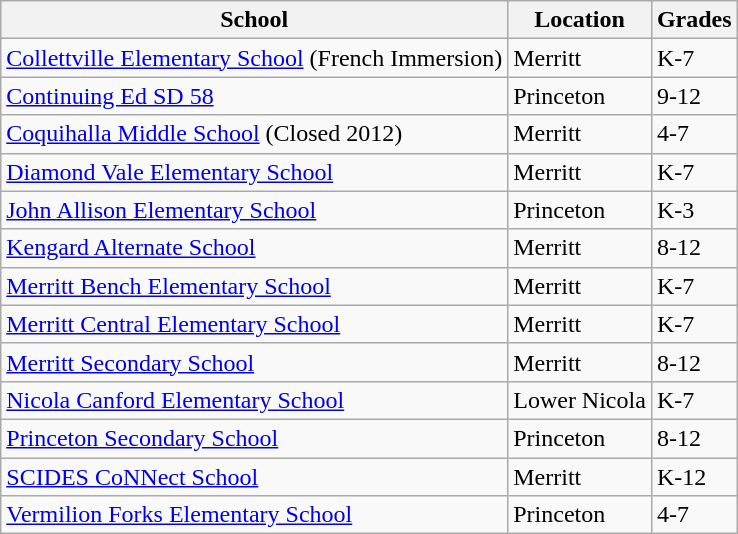<table class="wikitable">
<tr>
<th>School</th>
<th>Location</th>
<th>Grades</th>
</tr>
<tr>
<td><a href='#'>Collettville Elementary School</a> (French Immersion)</td>
<td>Merritt</td>
<td>K-7</td>
</tr>
<tr>
<td><a href='#'>Continuing Ed SD 58</a></td>
<td>Princeton</td>
<td>9-12</td>
</tr>
<tr>
<td><a href='#'>Coquihalla Middle School</a> (Closed 2012)</td>
<td>Merritt</td>
<td>4-7</td>
</tr>
<tr>
<td><a href='#'>Diamond Vale Elementary School</a></td>
<td>Merritt</td>
<td>K-7</td>
</tr>
<tr>
<td><a href='#'>John Allison Elementary School</a></td>
<td>Princeton</td>
<td>K-3</td>
</tr>
<tr>
<td><a href='#'>Kengard Alternate School</a></td>
<td>Merritt</td>
<td>8-12</td>
</tr>
<tr>
<td><a href='#'>Merritt Bench Elementary School</a></td>
<td>Merritt</td>
<td>K-7</td>
</tr>
<tr>
<td><a href='#'>Merritt Central Elementary School</a></td>
<td>Merritt</td>
<td>K-7</td>
</tr>
<tr>
<td><a href='#'>Merritt Secondary School</a></td>
<td>Merritt</td>
<td>8-12</td>
</tr>
<tr>
<td><a href='#'>Nicola Canford Elementary School</a></td>
<td>Lower Nicola</td>
<td>K-7</td>
</tr>
<tr>
<td><a href='#'>Princeton Secondary School</a></td>
<td>Princeton</td>
<td>8-12</td>
</tr>
<tr>
<td><a href='#'>SCIDES CoNNect School</a></td>
<td>Merritt</td>
<td>K-12</td>
</tr>
<tr>
<td><a href='#'>Vermilion Forks Elementary School</a></td>
<td>Princeton</td>
<td>4-7</td>
</tr>
</table>
